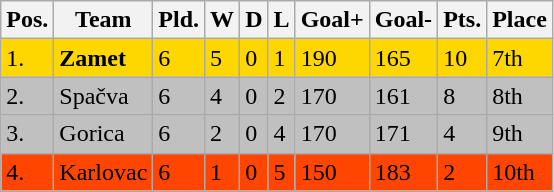<table class="wikitable">
<tr>
<th>Pos.</th>
<th>Team</th>
<th>Pld.</th>
<th>W</th>
<th>D</th>
<th>L</th>
<th>Goal+</th>
<th>Goal-</th>
<th>Pts.</th>
<th>Place</th>
</tr>
<tr bgcolor="gold">
<td>1.</td>
<td><strong>Zamet</strong></td>
<td>6</td>
<td>5</td>
<td>0</td>
<td>1</td>
<td>190</td>
<td>165</td>
<td>10</td>
<td>7th</td>
</tr>
<tr bgcolor="silver">
<td>2.</td>
<td>Spačva</td>
<td>6</td>
<td>4</td>
<td>0</td>
<td>2</td>
<td>170</td>
<td>161</td>
<td>8</td>
<td>8th</td>
</tr>
<tr bgcolor="silver">
<td>3.</td>
<td>Gorica</td>
<td>6</td>
<td>2</td>
<td>0</td>
<td>4</td>
<td>170</td>
<td>171</td>
<td>4</td>
<td>9th</td>
</tr>
<tr bgcolor="orangered">
<td>4.</td>
<td>Karlovac</td>
<td>6</td>
<td>1</td>
<td>0</td>
<td>5</td>
<td>150</td>
<td>183</td>
<td>2</td>
<td>10th</td>
</tr>
</table>
